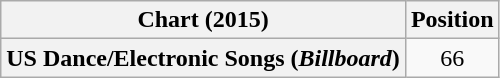<table class="wikitable plainrowheaders sortable" style="text-align:center">
<tr>
<th>Chart (2015)</th>
<th>Position</th>
</tr>
<tr>
<th scope="row">US Dance/Electronic Songs (<em>Billboard</em>)<br></th>
<td>66</td>
</tr>
</table>
